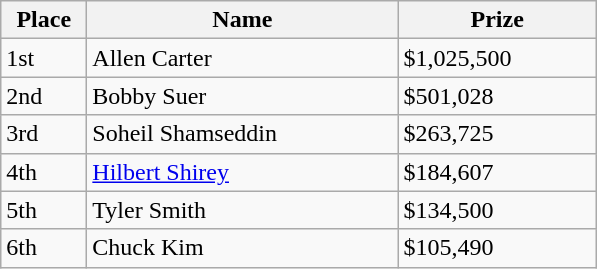<table class="wikitable">
<tr>
<th width="50">Place</th>
<th width="200">Name</th>
<th width="125">Prize</th>
</tr>
<tr>
<td>1st</td>
<td>Allen Carter</td>
<td>$1,025,500</td>
</tr>
<tr>
<td>2nd</td>
<td>Bobby Suer</td>
<td>$501,028</td>
</tr>
<tr>
<td>3rd</td>
<td>Soheil Shamseddin</td>
<td>$263,725</td>
</tr>
<tr>
<td>4th</td>
<td><a href='#'>Hilbert Shirey</a></td>
<td>$184,607</td>
</tr>
<tr>
<td>5th</td>
<td>Tyler Smith</td>
<td>$134,500</td>
</tr>
<tr>
<td>6th</td>
<td>Chuck Kim</td>
<td>$105,490</td>
</tr>
</table>
